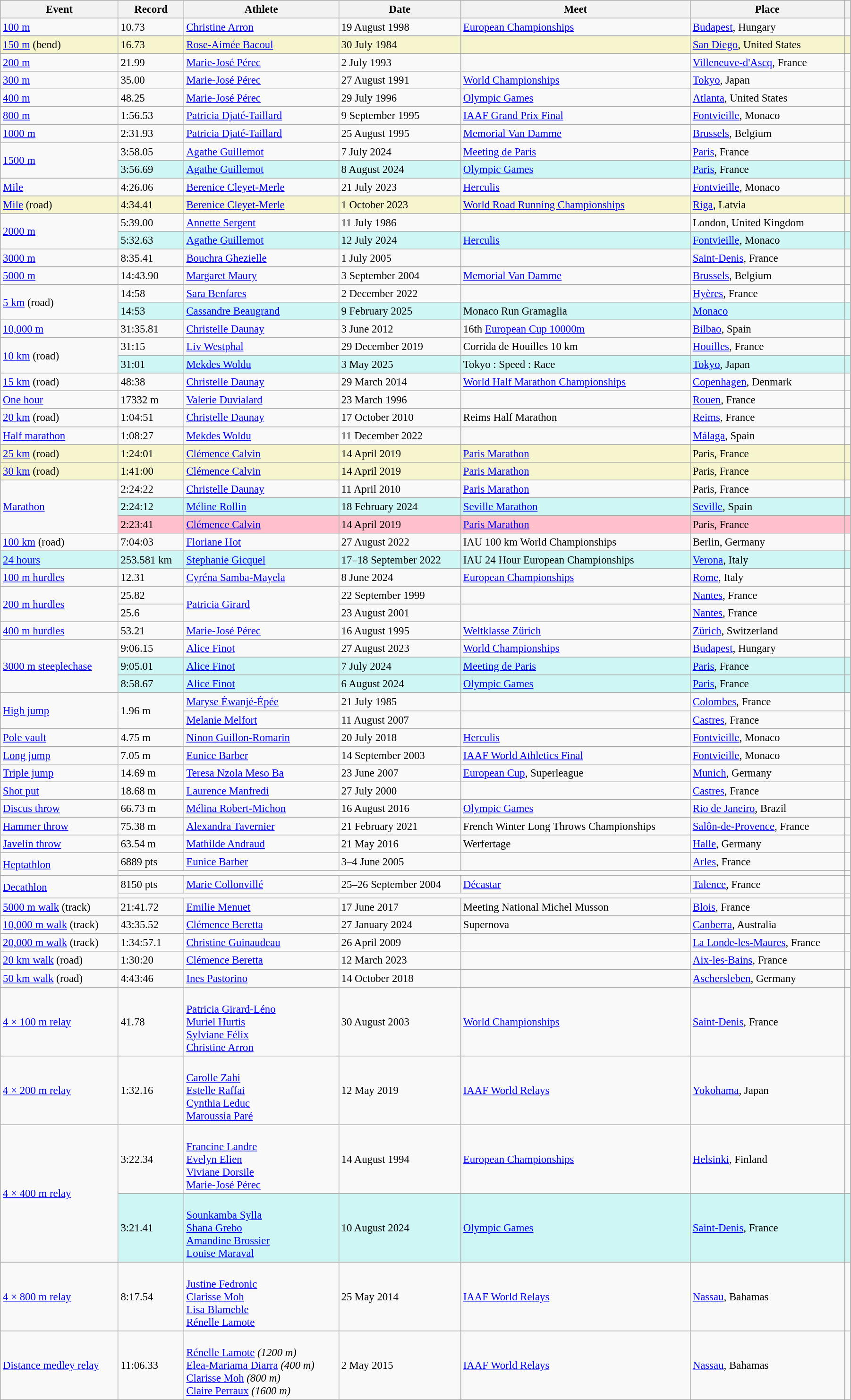<table class="wikitable" style="font-size:95%; width: 95%;">
<tr>
<th>Event</th>
<th>Record</th>
<th>Athlete</th>
<th>Date</th>
<th>Meet</th>
<th>Place</th>
<th></th>
</tr>
<tr>
<td><a href='#'>100 m</a></td>
<td>10.73 </td>
<td><a href='#'>Christine Arron</a></td>
<td>19 August 1998</td>
<td><a href='#'>European Championships</a></td>
<td><a href='#'>Budapest</a>, Hungary</td>
<td></td>
</tr>
<tr style="background:#f6F5CE;">
<td><a href='#'>150 m</a> (bend)</td>
<td>16.73 </td>
<td><a href='#'>Rose-Aimée Bacoul</a></td>
<td>30 July 1984</td>
<td></td>
<td><a href='#'>San Diego</a>, United States</td>
<td></td>
</tr>
<tr>
<td><a href='#'>200 m</a></td>
<td>21.99 </td>
<td><a href='#'>Marie-José Pérec</a></td>
<td>2 July 1993</td>
<td></td>
<td><a href='#'>Villeneuve-d'Ascq</a>, France</td>
<td></td>
</tr>
<tr>
<td><a href='#'>300 m</a></td>
<td>35.00</td>
<td><a href='#'>Marie-José Pérec</a></td>
<td>27 August 1991</td>
<td><a href='#'>World Championships</a></td>
<td><a href='#'>Tokyo</a>, Japan</td>
<td></td>
</tr>
<tr>
<td><a href='#'>400 m</a></td>
<td>48.25</td>
<td><a href='#'>Marie-José Pérec</a></td>
<td>29 July 1996</td>
<td><a href='#'>Olympic Games</a></td>
<td><a href='#'>Atlanta</a>, United States</td>
<td></td>
</tr>
<tr>
<td><a href='#'>800 m</a></td>
<td>1:56.53</td>
<td><a href='#'>Patricia Djaté-Taillard</a></td>
<td>9 September 1995</td>
<td><a href='#'>IAAF Grand Prix Final</a></td>
<td><a href='#'>Fontvieille</a>, Monaco</td>
<td></td>
</tr>
<tr>
<td><a href='#'>1000 m</a></td>
<td>2:31.93</td>
<td><a href='#'>Patricia Djaté-Taillard</a></td>
<td>25 August 1995</td>
<td><a href='#'>Memorial Van Damme</a></td>
<td><a href='#'>Brussels</a>, Belgium</td>
<td></td>
</tr>
<tr>
<td rowspan=2><a href='#'>1500 m</a></td>
<td>3:58.05</td>
<td><a href='#'>Agathe Guillemot</a></td>
<td>7 July 2024</td>
<td><a href='#'>Meeting de Paris</a></td>
<td><a href='#'>Paris</a>, France</td>
<td></td>
</tr>
<tr bgcolor=#CEF6F5>
<td>3:56.69</td>
<td><a href='#'>Agathe Guillemot</a></td>
<td>8 August 2024</td>
<td><a href='#'>Olympic Games</a></td>
<td><a href='#'>Paris</a>, France</td>
<td></td>
</tr>
<tr>
<td><a href='#'>Mile</a></td>
<td>4:26.06</td>
<td><a href='#'>Berenice Cleyet-Merle</a></td>
<td>21 July 2023</td>
<td><a href='#'>Herculis</a></td>
<td><a href='#'>Fontvieille</a>, Monaco</td>
<td></td>
</tr>
<tr style="background:#f6F5CE;">
<td><a href='#'>Mile</a> (road)</td>
<td>4:34.41 </td>
<td><a href='#'>Berenice Cleyet-Merle</a></td>
<td>1 October 2023</td>
<td><a href='#'>World Road Running Championships</a></td>
<td><a href='#'>Riga</a>, Latvia</td>
<td></td>
</tr>
<tr>
<td rowspan=2><a href='#'>2000 m</a></td>
<td>5:39.00</td>
<td><a href='#'>Annette Sergent</a></td>
<td>11 July 1986</td>
<td></td>
<td>London, United Kingdom</td>
<td></td>
</tr>
<tr bgcolor="#CEF6F5">
<td>5:32.63</td>
<td><a href='#'>Agathe Guillemot</a></td>
<td>12 July 2024</td>
<td><a href='#'>Herculis</a></td>
<td><a href='#'>Fontvieille</a>, Monaco</td>
<td></td>
</tr>
<tr>
<td><a href='#'>3000 m</a></td>
<td>8:35.41</td>
<td><a href='#'>Bouchra Ghezielle</a></td>
<td>1 July 2005</td>
<td></td>
<td><a href='#'>Saint-Denis</a>, France</td>
<td></td>
</tr>
<tr>
<td><a href='#'>5000 m</a></td>
<td>14:43.90</td>
<td><a href='#'>Margaret Maury</a></td>
<td>3 September 2004</td>
<td><a href='#'>Memorial Van Damme</a></td>
<td><a href='#'>Brussels</a>, Belgium</td>
<td></td>
</tr>
<tr>
<td rowspan=2><a href='#'>5 km</a> (road)</td>
<td>14:58</td>
<td><a href='#'>Sara Benfares</a></td>
<td>2 December 2022</td>
<td></td>
<td><a href='#'>Hyères</a>, France</td>
<td></td>
</tr>
<tr bgcolor="#CEF6F5">
<td>14:53</td>
<td><a href='#'>Cassandre Beaugrand</a></td>
<td>9 February 2025</td>
<td>Monaco Run Gramaglia</td>
<td><a href='#'>Monaco</a></td>
<td></td>
</tr>
<tr>
<td><a href='#'>10,000 m</a></td>
<td>31:35.81</td>
<td><a href='#'>Christelle Daunay</a></td>
<td>3 June 2012</td>
<td>16th <a href='#'>European Cup 10000m</a></td>
<td><a href='#'>Bilbao</a>, Spain</td>
<td></td>
</tr>
<tr>
<td rowspan=2><a href='#'>10 km</a> (road)</td>
<td>31:15</td>
<td><a href='#'>Liv Westphal</a></td>
<td>29 December 2019</td>
<td>Corrida de Houilles 10 km</td>
<td><a href='#'>Houilles</a>, France</td>
<td></td>
</tr>
<tr bgcolor="#CEF6F5">
<td>31:01</td>
<td><a href='#'>Mekdes Woldu</a></td>
<td>3 May 2025</td>
<td>Tokyo : Speed : Race</td>
<td><a href='#'>Tokyo</a>, Japan</td>
<td></td>
</tr>
<tr>
<td><a href='#'>15 km</a> (road)</td>
<td>48:38</td>
<td><a href='#'>Christelle Daunay</a></td>
<td>29 March 2014</td>
<td><a href='#'>World Half Marathon Championships</a></td>
<td><a href='#'>Copenhagen</a>, Denmark</td>
<td></td>
</tr>
<tr>
<td><a href='#'>One hour</a></td>
<td>17332 m </td>
<td><a href='#'>Valerie Duvialard</a></td>
<td>23 March 1996</td>
<td></td>
<td><a href='#'>Rouen</a>, France</td>
<td></td>
</tr>
<tr>
<td><a href='#'>20 km</a> (road)</td>
<td>1:04:51</td>
<td><a href='#'>Christelle Daunay</a></td>
<td>17 October 2010</td>
<td>Reims Half Marathon</td>
<td><a href='#'>Reims</a>, France</td>
<td></td>
</tr>
<tr>
<td><a href='#'>Half marathon</a></td>
<td>1:08:27</td>
<td><a href='#'>Mekdes Woldu</a></td>
<td>11 December 2022</td>
<td></td>
<td><a href='#'>Málaga</a>, Spain</td>
<td></td>
</tr>
<tr style="background:#f6F5CE;">
<td><a href='#'>25 km</a> (road)</td>
<td>1:24:01</td>
<td><a href='#'>Clémence Calvin</a></td>
<td>14 April 2019</td>
<td><a href='#'>Paris Marathon</a></td>
<td>Paris, France</td>
<td></td>
</tr>
<tr style="background:#f6F5CE;">
<td><a href='#'>30 km</a> (road)</td>
<td>1:41:00</td>
<td><a href='#'>Clémence Calvin</a></td>
<td>14 April 2019</td>
<td><a href='#'>Paris Marathon</a></td>
<td>Paris, France</td>
<td></td>
</tr>
<tr>
<td rowspan=3><a href='#'>Marathon</a></td>
<td>2:24:22</td>
<td><a href='#'>Christelle Daunay</a></td>
<td>11 April 2010</td>
<td><a href='#'>Paris Marathon</a></td>
<td>Paris, France</td>
<td></td>
</tr>
<tr style="background:#cef6f5;">
<td>2:24:12</td>
<td><a href='#'>Méline Rollin</a></td>
<td>18 February 2024</td>
<td><a href='#'>Seville Marathon</a></td>
<td><a href='#'>Seville</a>, Spain</td>
<td></td>
</tr>
<tr style="background:pink">
<td>2:23:41</td>
<td><a href='#'>Clémence Calvin</a></td>
<td>14 April 2019</td>
<td><a href='#'>Paris Marathon</a></td>
<td>Paris, France</td>
<td></td>
</tr>
<tr>
<td><a href='#'>100 km</a> (road)</td>
<td>7:04:03 </td>
<td><a href='#'>Floriane Hot</a></td>
<td>27 August 2022</td>
<td>IAU 100 km World Championships</td>
<td>Berlin, Germany</td>
<td></td>
</tr>
<tr bgcolor="#CEF6F5">
<td><a href='#'>24 hours</a></td>
<td>253.581 km</td>
<td><a href='#'>Stephanie Gicquel</a></td>
<td>17–18 September 2022</td>
<td>IAU 24 Hour European Championships</td>
<td><a href='#'>Verona</a>, Italy</td>
<td></td>
</tr>
<tr>
<td><a href='#'>100 m hurdles</a></td>
<td>12.31 </td>
<td><a href='#'>Cyréna Samba-Mayela</a></td>
<td>8 June 2024</td>
<td><a href='#'>European Championships</a></td>
<td><a href='#'>Rome</a>, Italy</td>
<td></td>
</tr>
<tr>
<td rowspan=2><a href='#'>200 m hurdles</a></td>
<td>25.82 </td>
<td rowspan=2><a href='#'>Patricia Girard</a></td>
<td>22 September 1999</td>
<td></td>
<td><a href='#'>Nantes</a>, France</td>
<td></td>
</tr>
<tr>
<td>25.6  </td>
<td>23 August 2001</td>
<td></td>
<td><a href='#'>Nantes</a>, France</td>
<td></td>
</tr>
<tr>
<td><a href='#'>400 m hurdles</a></td>
<td>53.21</td>
<td><a href='#'>Marie-José Pérec</a></td>
<td>16 August 1995</td>
<td><a href='#'>Weltklasse Zürich</a></td>
<td><a href='#'>Zürich</a>, Switzerland</td>
<td></td>
</tr>
<tr>
<td rowspan=3><a href='#'>3000 m steeplechase</a></td>
<td>9:06.15</td>
<td><a href='#'>Alice Finot</a></td>
<td>27 August 2023</td>
<td><a href='#'>World Championships</a></td>
<td><a href='#'>Budapest</a>, Hungary</td>
<td></td>
</tr>
<tr bgcolor=#CEF6F5>
<td>9:05.01</td>
<td><a href='#'>Alice Finot</a></td>
<td>7 July 2024</td>
<td><a href='#'>Meeting de Paris</a></td>
<td><a href='#'>Paris</a>, France</td>
<td></td>
</tr>
<tr bgcolor=#CEF6F5>
<td>8:58.67</td>
<td><a href='#'>Alice Finot</a></td>
<td>6 August 2024</td>
<td><a href='#'>Olympic Games</a></td>
<td><a href='#'>Paris</a>, France</td>
<td></td>
</tr>
<tr>
<td rowspan=2><a href='#'>High jump</a></td>
<td rowspan=2>1.96 m </td>
<td><a href='#'>Maryse Éwanjé-Épée</a></td>
<td>21 July 1985</td>
<td></td>
<td><a href='#'>Colombes</a>, France</td>
<td></td>
</tr>
<tr>
<td><a href='#'>Melanie Melfort</a></td>
<td>11 August 2007</td>
<td></td>
<td><a href='#'>Castres</a>, France</td>
<td></td>
</tr>
<tr>
<td><a href='#'>Pole vault</a></td>
<td>4.75 m</td>
<td><a href='#'>Ninon Guillon-Romarin</a></td>
<td>20 July 2018</td>
<td><a href='#'>Herculis</a></td>
<td><a href='#'>Fontvieille</a>, Monaco</td>
<td></td>
</tr>
<tr>
<td><a href='#'>Long jump</a></td>
<td>7.05 m </td>
<td><a href='#'>Eunice Barber</a></td>
<td>14 September 2003</td>
<td><a href='#'>IAAF World Athletics Final</a></td>
<td><a href='#'>Fontvieille</a>, Monaco</td>
<td></td>
</tr>
<tr>
<td><a href='#'>Triple jump</a></td>
<td>14.69 m </td>
<td><a href='#'>Teresa Nzola Meso Ba</a></td>
<td>23 June 2007</td>
<td><a href='#'>European Cup</a>, Superleague</td>
<td><a href='#'>Munich</a>, Germany</td>
<td></td>
</tr>
<tr>
<td><a href='#'>Shot put</a></td>
<td>18.68 m </td>
<td><a href='#'>Laurence Manfredi</a></td>
<td>27 July 2000</td>
<td></td>
<td><a href='#'>Castres</a>, France</td>
<td></td>
</tr>
<tr>
<td><a href='#'>Discus throw</a></td>
<td>66.73 m</td>
<td><a href='#'>Mélina Robert-Michon</a></td>
<td>16 August 2016</td>
<td><a href='#'>Olympic Games</a></td>
<td><a href='#'>Rio de Janeiro</a>, Brazil</td>
<td></td>
</tr>
<tr>
<td><a href='#'>Hammer throw</a></td>
<td>75.38 m</td>
<td><a href='#'>Alexandra Tavernier</a></td>
<td>21 February 2021</td>
<td>French Winter Long Throws Championships</td>
<td><a href='#'>Salôn-de-Provence</a>, France</td>
<td></td>
</tr>
<tr>
<td><a href='#'>Javelin throw</a></td>
<td>63.54 m</td>
<td><a href='#'>Mathilde Andraud</a></td>
<td>21 May 2016</td>
<td>Werfertage</td>
<td><a href='#'>Halle</a>, Germany</td>
<td></td>
</tr>
<tr>
<td rowspan=2><a href='#'>Heptathlon</a></td>
<td>6889 pts</td>
<td><a href='#'>Eunice Barber</a></td>
<td>3–4 June 2005</td>
<td></td>
<td><a href='#'>Arles</a>, France</td>
<td></td>
</tr>
<tr>
<td colspan=5></td>
<td></td>
</tr>
<tr>
<td rowspan=2><a href='#'>Decathlon</a></td>
<td>8150 pts</td>
<td><a href='#'>Marie Collonvillé</a></td>
<td>25–26 September 2004</td>
<td><a href='#'>Décastar</a></td>
<td><a href='#'>Talence</a>, France</td>
<td></td>
</tr>
<tr>
<td colspan=5></td>
<td></td>
</tr>
<tr>
<td><a href='#'>5000 m walk</a> (track)</td>
<td>21:41.72</td>
<td><a href='#'>Emilie Menuet</a></td>
<td>17 June 2017</td>
<td>Meeting National Michel Musson</td>
<td><a href='#'>Blois</a>, France</td>
<td></td>
</tr>
<tr>
<td><a href='#'>10,000 m walk</a> (track)</td>
<td>43:35.52</td>
<td><a href='#'>Clémence Beretta</a></td>
<td>27 January 2024</td>
<td>Supernova</td>
<td><a href='#'>Canberra</a>, Australia</td>
<td></td>
</tr>
<tr>
<td><a href='#'>20,000 m walk</a> (track)</td>
<td>1:34:57.1</td>
<td><a href='#'>Christine Guinaudeau</a></td>
<td>26 April 2009</td>
<td></td>
<td><a href='#'>La Londe-les-Maures</a>, France</td>
<td></td>
</tr>
<tr>
<td><a href='#'>20 km walk</a> (road)</td>
<td>1:30:20</td>
<td><a href='#'>Clémence Beretta</a></td>
<td>12 March 2023</td>
<td></td>
<td><a href='#'>Aix-les-Bains</a>, France</td>
<td></td>
</tr>
<tr>
<td><a href='#'>50 km walk</a> (road)</td>
<td>4:43:46</td>
<td><a href='#'>Ines Pastorino</a></td>
<td>14 October 2018</td>
<td></td>
<td><a href='#'>Aschersleben</a>, Germany</td>
<td></td>
</tr>
<tr>
<td><a href='#'>4 × 100 m relay</a></td>
<td>41.78</td>
<td><br><a href='#'>Patricia Girard-Léno</a><br><a href='#'>Muriel Hurtis</a><br><a href='#'>Sylviane Félix</a><br><a href='#'>Christine Arron</a></td>
<td>30 August 2003</td>
<td><a href='#'>World Championships</a></td>
<td><a href='#'>Saint-Denis</a>, France</td>
<td></td>
</tr>
<tr>
<td><a href='#'>4 × 200 m relay</a></td>
<td>1:32.16</td>
<td><br><a href='#'>Carolle Zahi</a><br><a href='#'>Estelle Raffai</a><br><a href='#'>Cynthia Leduc</a><br><a href='#'>Maroussia Paré</a></td>
<td>12 May 2019</td>
<td><a href='#'>IAAF World Relays</a></td>
<td><a href='#'>Yokohama</a>, Japan</td>
<td></td>
</tr>
<tr>
<td rowspan=2><a href='#'>4 × 400 m relay</a></td>
<td>3:22.34</td>
<td><br><a href='#'>Francine Landre</a><br><a href='#'>Evelyn Elien</a><br><a href='#'>Viviane Dorsile</a><br><a href='#'>Marie-José Pérec</a></td>
<td>14 August 1994</td>
<td><a href='#'>European Championships</a></td>
<td><a href='#'>Helsinki</a>, Finland</td>
<td></td>
</tr>
<tr bgcolor=#CEF6F5>
<td>3:21.41</td>
<td><br><a href='#'>Sounkamba Sylla</a><br><a href='#'>Shana Grebo</a><br><a href='#'>Amandine Brossier</a><br><a href='#'>Louise Maraval</a></td>
<td>10 August 2024</td>
<td><a href='#'>Olympic Games</a></td>
<td><a href='#'>Saint-Denis</a>, France</td>
<td></td>
</tr>
<tr>
<td><a href='#'>4 × 800 m relay</a></td>
<td>8:17.54</td>
<td><br><a href='#'>Justine Fedronic</a><br><a href='#'>Clarisse Moh</a><br><a href='#'>Lisa Blameble</a><br><a href='#'>Rénelle Lamote</a></td>
<td>25 May 2014</td>
<td><a href='#'>IAAF World Relays</a></td>
<td><a href='#'>Nassau</a>, Bahamas</td>
<td></td>
</tr>
<tr>
<td><a href='#'>Distance medley relay</a></td>
<td>11:06.33</td>
<td><br><a href='#'>Rénelle Lamote</a>  <em>(1200 m)</em><br><a href='#'>Elea-Mariama Diarra</a>  <em>(400 m)</em><br><a href='#'>Clarisse Moh</a>  <em>(800 m)</em><br><a href='#'>Claire Perraux</a>  <em>(1600 m)</em></td>
<td>2 May 2015</td>
<td><a href='#'>IAAF World Relays</a></td>
<td><a href='#'>Nassau</a>, Bahamas</td>
<td></td>
</tr>
</table>
